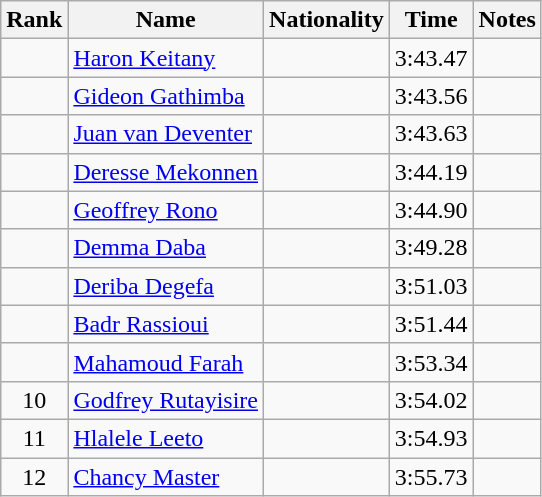<table class="wikitable sortable" style="text-align:center">
<tr>
<th>Rank</th>
<th>Name</th>
<th>Nationality</th>
<th>Time</th>
<th>Notes</th>
</tr>
<tr>
<td></td>
<td align=left><a href='#'>Haron Keitany</a></td>
<td align=left></td>
<td>3:43.47</td>
<td></td>
</tr>
<tr>
<td></td>
<td align=left><a href='#'>Gideon Gathimba</a></td>
<td align=left></td>
<td>3:43.56</td>
<td></td>
</tr>
<tr>
<td></td>
<td align=left><a href='#'>Juan van Deventer</a></td>
<td align=left></td>
<td>3:43.63</td>
<td></td>
</tr>
<tr>
<td></td>
<td align=left><a href='#'>Deresse Mekonnen</a></td>
<td align=left></td>
<td>3:44.19</td>
<td></td>
</tr>
<tr>
<td></td>
<td align=left><a href='#'>Geoffrey Rono</a></td>
<td align=left></td>
<td>3:44.90</td>
<td></td>
</tr>
<tr>
<td></td>
<td align=left><a href='#'>Demma Daba</a></td>
<td align=left></td>
<td>3:49.28</td>
<td></td>
</tr>
<tr>
<td></td>
<td align=left><a href='#'>Deriba Degefa</a></td>
<td align=left></td>
<td>3:51.03</td>
<td></td>
</tr>
<tr>
<td></td>
<td align=left><a href='#'>Badr Rassioui</a></td>
<td align=left></td>
<td>3:51.44</td>
<td></td>
</tr>
<tr>
<td></td>
<td align=left><a href='#'>Mahamoud Farah</a></td>
<td align=left></td>
<td>3:53.34</td>
<td></td>
</tr>
<tr>
<td>10</td>
<td align=left><a href='#'>Godfrey Rutayisire</a></td>
<td align=left></td>
<td>3:54.02</td>
<td></td>
</tr>
<tr>
<td>11</td>
<td align=left><a href='#'>Hlalele Leeto</a></td>
<td align=left></td>
<td>3:54.93</td>
<td></td>
</tr>
<tr>
<td>12</td>
<td align=left><a href='#'>Chancy Master</a></td>
<td align=left></td>
<td>3:55.73</td>
<td></td>
</tr>
</table>
